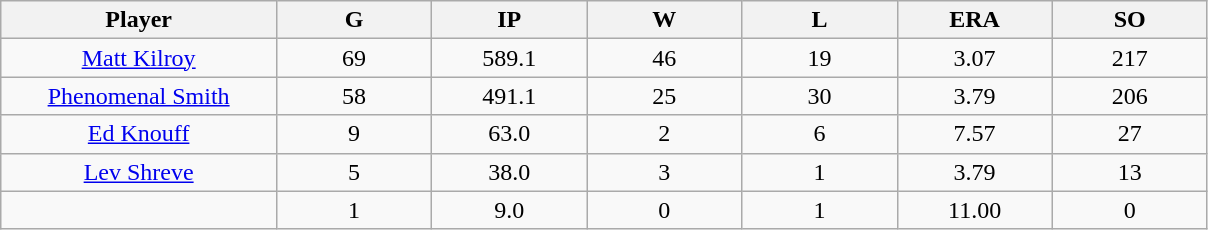<table class="wikitable sortable">
<tr>
<th bgcolor="#DDDDFF" width="16%">Player</th>
<th bgcolor="#DDDDFF" width="9%">G</th>
<th bgcolor="#DDDDFF" width="9%">IP</th>
<th bgcolor="#DDDDFF" width="9%">W</th>
<th bgcolor="#DDDDFF" width="9%">L</th>
<th bgcolor="#DDDDFF" width="9%">ERA</th>
<th bgcolor="#DDDDFF" width="9%">SO</th>
</tr>
<tr align="center">
<td><a href='#'>Matt Kilroy</a></td>
<td>69</td>
<td>589.1</td>
<td>46</td>
<td>19</td>
<td>3.07</td>
<td>217</td>
</tr>
<tr align="center">
<td><a href='#'>Phenomenal Smith</a></td>
<td>58</td>
<td>491.1</td>
<td>25</td>
<td>30</td>
<td>3.79</td>
<td>206</td>
</tr>
<tr align="center">
<td><a href='#'>Ed Knouff</a></td>
<td>9</td>
<td>63.0</td>
<td>2</td>
<td>6</td>
<td>7.57</td>
<td>27</td>
</tr>
<tr align="center">
<td><a href='#'>Lev Shreve</a></td>
<td>5</td>
<td>38.0</td>
<td>3</td>
<td>1</td>
<td>3.79</td>
<td>13</td>
</tr>
<tr align="center">
<td></td>
<td>1</td>
<td>9.0</td>
<td>0</td>
<td>1</td>
<td>11.00</td>
<td>0</td>
</tr>
</table>
